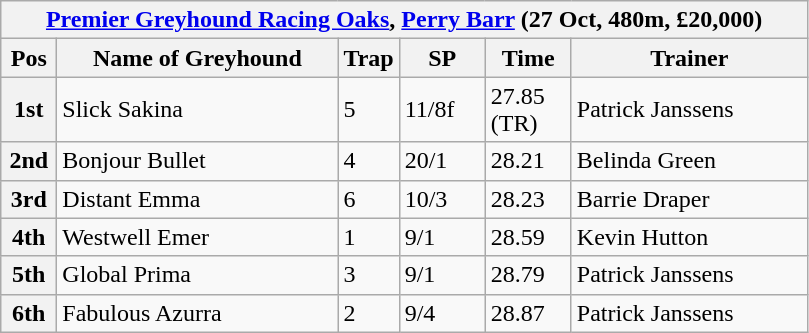<table class="wikitable">
<tr>
<th colspan="6"><a href='#'>Premier Greyhound Racing Oaks</a>, <a href='#'>Perry Barr</a> (27 Oct, 480m, £20,000)</th>
</tr>
<tr>
<th width=30>Pos</th>
<th width=180>Name of Greyhound</th>
<th width=30>Trap</th>
<th width=50>SP</th>
<th width=50>Time</th>
<th width=150>Trainer</th>
</tr>
<tr>
<th>1st</th>
<td>Slick Sakina</td>
<td>5</td>
<td>11/8f</td>
<td>27.85 (TR)</td>
<td>Patrick Janssens</td>
</tr>
<tr>
<th>2nd</th>
<td>Bonjour Bullet</td>
<td>4</td>
<td>20/1</td>
<td>28.21</td>
<td>Belinda Green</td>
</tr>
<tr>
<th>3rd</th>
<td>Distant Emma</td>
<td>6</td>
<td>10/3</td>
<td>28.23</td>
<td>Barrie Draper</td>
</tr>
<tr>
<th>4th</th>
<td>Westwell Emer</td>
<td>1</td>
<td>9/1</td>
<td>28.59</td>
<td>Kevin Hutton</td>
</tr>
<tr>
<th>5th</th>
<td>Global Prima</td>
<td>3</td>
<td>9/1</td>
<td>28.79</td>
<td>Patrick Janssens</td>
</tr>
<tr>
<th>6th</th>
<td>Fabulous Azurra</td>
<td>2</td>
<td>9/4</td>
<td>28.87</td>
<td>Patrick Janssens</td>
</tr>
</table>
